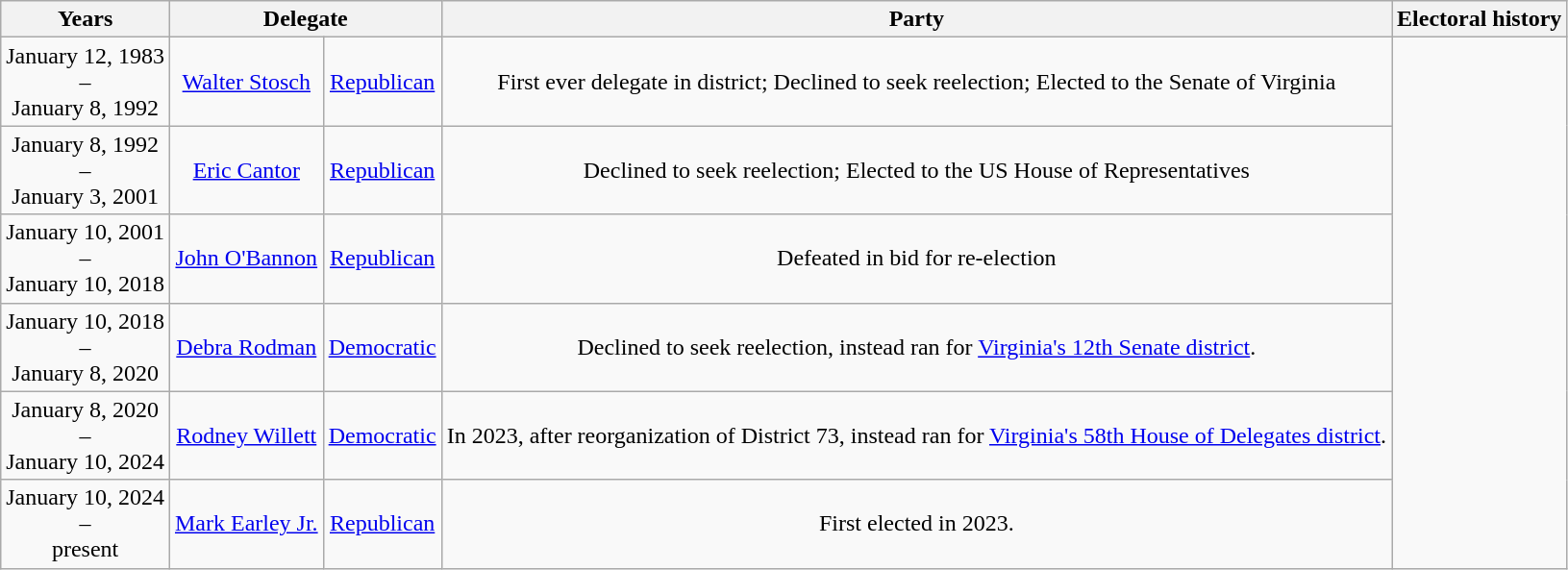<table class=wikitable style="text-align:center">
<tr valign=bottom>
<th>Years</th>
<th colspan=2>Delegate</th>
<th>Party</th>
<th>Electoral history</th>
</tr>
<tr>
<td nowrap><span>January 12, 1983</span><br>–<br><span>January 8, 1992</span></td>
<td><a href='#'>Walter Stosch</a></td>
<td><a href='#'>Republican</a></td>
<td>First ever delegate in district; Declined to seek reelection; Elected to the Senate of Virginia</td>
</tr>
<tr>
<td nowrap><span>January 8, 1992</span><br>–<br><span>January 3, 2001</span></td>
<td><a href='#'>Eric Cantor</a></td>
<td><a href='#'>Republican</a></td>
<td>Declined to seek reelection; Elected to the US House of Representatives</td>
</tr>
<tr>
<td nowrap><span>January 10, 2001</span><br>–<br><span>January 10, 2018</span></td>
<td><a href='#'>John O'Bannon</a></td>
<td><a href='#'>Republican</a></td>
<td>Defeated in bid for re-election</td>
</tr>
<tr>
<td nowrap><span>January 10, 2018</span><br>–<br><span>January 8, 2020</span></td>
<td><a href='#'>Debra Rodman</a></td>
<td><a href='#'>Democratic</a></td>
<td>Declined to seek reelection, instead ran for <a href='#'>Virginia's 12th Senate district</a>.</td>
</tr>
<tr>
<td nowrap><span>January 8, 2020</span><br>–<br><span>January 10, 2024</span></td>
<td><a href='#'>Rodney Willett</a></td>
<td><a href='#'>Democratic</a></td>
<td>In 2023, after reorganization of District 73, instead ran for <a href='#'>Virginia's 58th House of Delegates district</a>.</td>
</tr>
<tr>
<td nowrap><span>January 10, 2024</span><br>–<br><span>present</span></td>
<td><a href='#'>Mark Earley Jr.</a></td>
<td><a href='#'>Republican</a></td>
<td>First elected in 2023.</td>
</tr>
</table>
